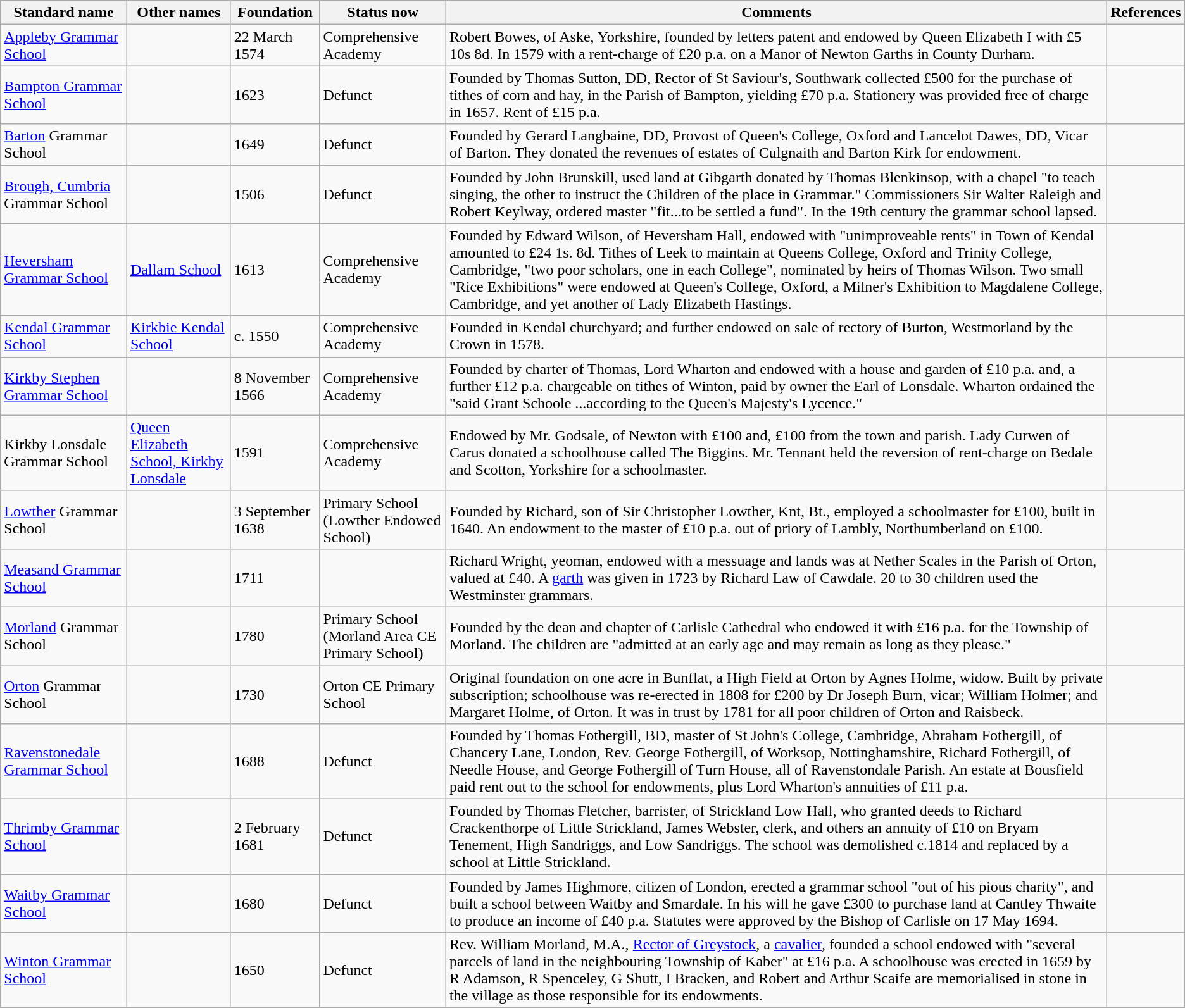<table class="wikitable">
<tr>
<th>Standard name</th>
<th>Other names</th>
<th>Foundation</th>
<th>Status now</th>
<th>Comments</th>
<th>References</th>
</tr>
<tr>
<td><a href='#'>Appleby Grammar School</a></td>
<td></td>
<td>22 March 1574</td>
<td>Comprehensive Academy</td>
<td>Robert Bowes, of Aske, Yorkshire, founded by letters patent and endowed by Queen Elizabeth I with £5 10s 8d. In 1579 with a rent-charge of £20 p.a. on a Manor of Newton Garths in County Durham.</td>
<td></td>
</tr>
<tr>
<td><a href='#'>Bampton Grammar School</a></td>
<td></td>
<td>1623</td>
<td>Defunct</td>
<td>Founded by Thomas Sutton, DD, Rector of St Saviour's, Southwark collected £500 for the purchase of tithes of corn and hay, in the Parish of Bampton, yielding £70 p.a. Stationery was provided free of charge in 1657. Rent of £15 p.a.</td>
<td></td>
</tr>
<tr>
<td><a href='#'>Barton</a> Grammar School</td>
<td></td>
<td>1649</td>
<td>Defunct</td>
<td>Founded by Gerard Langbaine, DD, Provost of Queen's College, Oxford and Lancelot Dawes, DD, Vicar of Barton. They donated the revenues of estates of Culgnaith and Barton Kirk for endowment.</td>
<td></td>
</tr>
<tr>
<td><a href='#'>Brough, Cumbria</a> Grammar School</td>
<td></td>
<td>1506</td>
<td>Defunct</td>
<td>Founded by John Brunskill, used land at Gibgarth donated by Thomas Blenkinsop, with a chapel "to teach singing, the other to instruct the Children of the place in Grammar." Commissioners Sir Walter Raleigh and Robert Keylway, ordered master "fit...to be settled a fund". In the 19th century the grammar school lapsed.</td>
<td></td>
</tr>
<tr>
<td><a href='#'>Heversham Grammar School</a></td>
<td><a href='#'>Dallam School</a></td>
<td>1613</td>
<td>Comprehensive Academy</td>
<td>Founded by Edward Wilson, of Heversham Hall, endowed with "unimproveable rents" in Town of Kendal amounted to £24 1s. 8d. Tithes of Leek to maintain at Queens College, Oxford and Trinity College, Cambridge, "two poor scholars, one in each College", nominated by heirs of Thomas Wilson. Two small "Rice Exhibitions" were endowed at Queen's College, Oxford, a Milner's Exhibition to Magdalene College, Cambridge, and yet another of Lady Elizabeth Hastings.</td>
<td></td>
</tr>
<tr>
<td><a href='#'>Kendal Grammar School</a></td>
<td><a href='#'>Kirkbie Kendal School</a></td>
<td>c. 1550</td>
<td>Comprehensive Academy</td>
<td>Founded in Kendal churchyard; and further endowed on sale of rectory of Burton, Westmorland by the Crown in 1578.</td>
<td></td>
</tr>
<tr>
<td><a href='#'>Kirkby Stephen Grammar School</a></td>
<td></td>
<td>8 November 1566</td>
<td>Comprehensive Academy</td>
<td>Founded by charter of Thomas, Lord Wharton and endowed with a house and garden of £10 p.a. and, a further £12 p.a. chargeable on tithes of Winton, paid by owner the Earl of Lonsdale. Wharton ordained the "said Grant Schoole ...according to the Queen's Majesty's Lycence."</td>
<td></td>
</tr>
<tr>
<td>Kirkby Lonsdale Grammar School</td>
<td><a href='#'>Queen Elizabeth School, Kirkby Lonsdale</a></td>
<td>1591</td>
<td>Comprehensive Academy</td>
<td>Endowed by Mr. Godsale, of Newton with £100 and, £100 from the town and parish. Lady Curwen of Carus donated a schoolhouse called The Biggins. Mr. Tennant held the reversion of rent-charge on Bedale and Scotton, Yorkshire for a schoolmaster.</td>
<td></td>
</tr>
<tr>
<td><a href='#'>Lowther</a> Grammar School</td>
<td></td>
<td>3 September 1638</td>
<td>Primary School<br>(Lowther Endowed School)</td>
<td>Founded by Richard, son of Sir Christopher Lowther, Knt, Bt., employed a schoolmaster for £100, built in 1640. An endowment to the master of £10 p.a. out of priory of Lambly, Northumberland on £100.</td>
<td></td>
</tr>
<tr>
<td><a href='#'>Measand Grammar School</a></td>
<td></td>
<td>1711</td>
<td></td>
<td>Richard Wright, yeoman, endowed with a messuage and lands was at Nether Scales in the Parish of Orton, valued at £40. A <a href='#'>garth</a> was given in 1723 by Richard Law of Cawdale. 20 to 30 children used the Westminster grammars.</td>
<td></td>
</tr>
<tr>
<td><a href='#'>Morland</a> Grammar School</td>
<td></td>
<td>1780</td>
<td>Primary School<br>(Morland Area CE Primary School)</td>
<td>Founded by the dean and chapter of Carlisle Cathedral who endowed it with £16 p.a. for the Township of Morland. The children are "admitted at an early age and may remain as long as they please."</td>
<td></td>
</tr>
<tr>
<td><a href='#'>Orton</a> Grammar School</td>
<td></td>
<td>1730</td>
<td>Orton CE Primary School</td>
<td>Original foundation on one acre in Bunflat, a High Field at Orton by Agnes Holme, widow. Built by private subscription; schoolhouse was re-erected in 1808 for £200 by Dr Joseph Burn, vicar; William Holmer; and Margaret Holme, of Orton. It was in trust by 1781 for all poor children of Orton and Raisbeck.</td>
<td></td>
</tr>
<tr>
<td><a href='#'>Ravenstonedale Grammar School</a></td>
<td></td>
<td>1688</td>
<td>Defunct</td>
<td>Founded by Thomas Fothergill, BD, master of St John's College, Cambridge, Abraham Fothergill, of Chancery Lane, London, Rev. George Fothergill, of Worksop, Nottinghamshire, Richard Fothergill, of Needle House, and George Fothergill of Turn House, all of Ravenstondale Parish. An estate at Bousfield paid rent out to the school for endowments, plus Lord Wharton's annuities of £11 p.a.</td>
<td></td>
</tr>
<tr>
<td><a href='#'>Thrimby Grammar School</a></td>
<td></td>
<td>2 February 1681</td>
<td>Defunct</td>
<td>Founded by Thomas Fletcher, barrister, of Strickland Low Hall, who granted deeds to Richard Crackenthorpe of Little Strickland, James Webster, clerk, and others an annuity of £10 on Bryam Tenement, High Sandriggs, and Low Sandriggs. The school was demolished c.1814 and replaced by a school at Little Strickland.</td>
<td></td>
</tr>
<tr>
<td><a href='#'>Waitby Grammar School</a></td>
<td></td>
<td>1680</td>
<td>Defunct</td>
<td>Founded by James Highmore, citizen of London, erected a grammar school "out of his pious charity", and built a school between Waitby and Smardale. In his will he gave £300 to purchase land at Cantley Thwaite to produce an income of £40 p.a. Statutes were approved by the Bishop of Carlisle on 17 May 1694.</td>
<td></td>
</tr>
<tr>
<td><a href='#'>Winton Grammar School</a></td>
<td></td>
<td>1650</td>
<td>Defunct</td>
<td>Rev. William Morland, M.A., <a href='#'>Rector of Greystock</a>, a <a href='#'>cavalier</a>, founded a school endowed with "several parcels of land in the neighbouring Township of Kaber" at £16 p.a. A schoolhouse was erected in 1659 by R Adamson, R Spenceley, G Shutt, I Bracken, and Robert and Arthur Scaife are memorialised in stone in the village as those responsible for its endowments.</td>
<td></td>
</tr>
</table>
